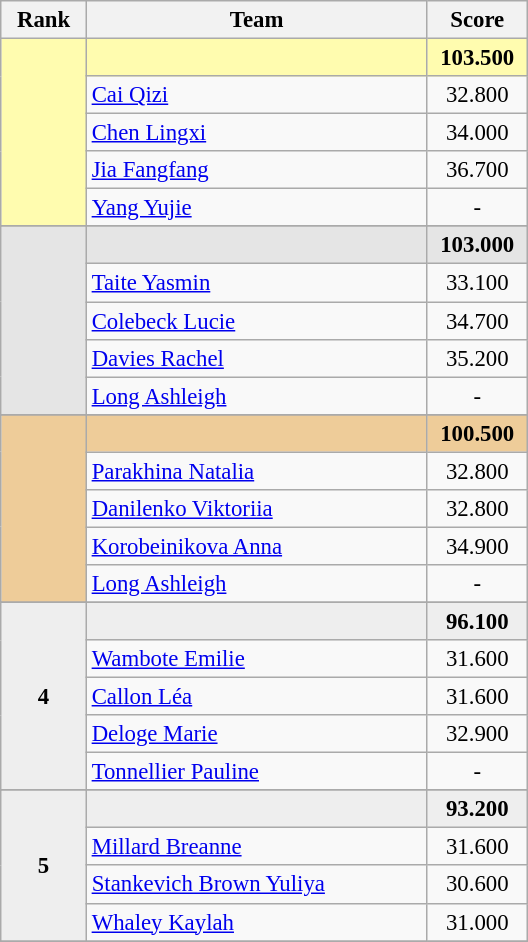<table class="wikitable" style="text-align:center; font-size:95%">
<tr>
<th style="width:50px;">Rank</th>
<th style="width:220px;">Team</th>
<th style="width:60px;">Score</th>
</tr>
<tr style="background:#fffcaf;">
<td rowspan=5></td>
<td style="text-align:left;"><strong></strong></td>
<td><strong>103.500</strong></td>
</tr>
<tr>
<td style="text-align:left;"><a href='#'>Cai Qizi</a></td>
<td>32.800</td>
</tr>
<tr>
<td style="text-align:left;"><a href='#'>Chen Lingxi</a></td>
<td>34.000</td>
</tr>
<tr>
<td style="text-align:left;"><a href='#'>Jia Fangfang</a></td>
<td>36.700</td>
</tr>
<tr>
<td style="text-align:left;"><a href='#'>Yang Yujie</a></td>
<td>-</td>
</tr>
<tr>
</tr>
<tr style="background:#e5e5e5;">
<td rowspan=5></td>
<td style="text-align:left;"><strong></strong></td>
<td><strong>103.000</strong></td>
</tr>
<tr>
<td style="text-align:left;"><a href='#'>Taite Yasmin</a></td>
<td>33.100</td>
</tr>
<tr>
<td style="text-align:left;"><a href='#'>Colebeck Lucie</a></td>
<td>34.700</td>
</tr>
<tr>
<td style="text-align:left;"><a href='#'>Davies Rachel</a></td>
<td>35.200</td>
</tr>
<tr>
<td style="text-align:left;"><a href='#'>Long Ashleigh</a></td>
<td>-</td>
</tr>
<tr>
</tr>
<tr style="background:#ec9;">
<td rowspan=5></td>
<td style="text-align:left;"><strong></strong></td>
<td><strong>100.500</strong></td>
</tr>
<tr>
<td style="text-align:left;"><a href='#'>Parakhina Natalia</a></td>
<td>32.800</td>
</tr>
<tr>
<td style="text-align:left;"><a href='#'>Danilenko Viktoriia</a></td>
<td>32.800</td>
</tr>
<tr>
<td style="text-align:left;"><a href='#'>Korobeinikova Anna</a></td>
<td>34.900</td>
</tr>
<tr>
<td style="text-align:left;"><a href='#'>Long Ashleigh</a></td>
<td>-</td>
</tr>
<tr>
</tr>
<tr style="background:#eee;">
<td rowspan=5><strong>4</strong></td>
<td style="text-align:left;"><strong></strong></td>
<td><strong>96.100</strong></td>
</tr>
<tr>
<td style="text-align:left;"><a href='#'>Wambote Emilie</a></td>
<td>31.600</td>
</tr>
<tr>
<td style="text-align:left;"><a href='#'>Callon Léa</a></td>
<td>31.600</td>
</tr>
<tr>
<td style="text-align:left;"><a href='#'>Deloge Marie</a></td>
<td>32.900</td>
</tr>
<tr>
<td style="text-align:left;"><a href='#'>Tonnellier Pauline</a></td>
<td>-</td>
</tr>
<tr>
</tr>
<tr style="background:#eee;">
<td rowspan=4><strong>5</strong></td>
<td style="text-align:left;"><strong></strong></td>
<td><strong>93.200</strong></td>
</tr>
<tr>
<td style="text-align:left;"><a href='#'>Millard Breanne</a></td>
<td>31.600</td>
</tr>
<tr>
<td style="text-align:left;"><a href='#'>Stankevich Brown Yuliya</a></td>
<td>30.600</td>
</tr>
<tr>
<td style="text-align:left;"><a href='#'>Whaley Kaylah</a></td>
<td>31.000</td>
</tr>
<tr>
</tr>
</table>
